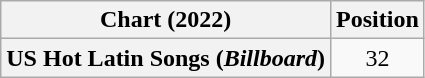<table class="wikitable sortable plainrowheaders" style="text-align:center">
<tr>
<th scope="col">Chart (2022)</th>
<th scope="col">Position</th>
</tr>
<tr>
<th scope="row">US Hot Latin Songs (<em>Billboard</em>)</th>
<td>32</td>
</tr>
</table>
